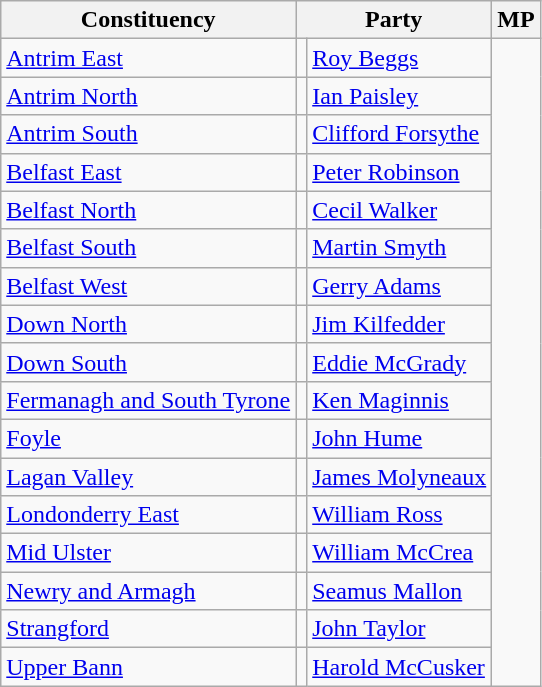<table class=wikitable>
<tr>
<th>Constituency</th>
<th colspan=2>Party</th>
<th>MP</th>
</tr>
<tr>
<td><a href='#'>Antrim East</a></td>
<td></td>
<td><a href='#'>Roy Beggs</a></td>
</tr>
<tr>
<td><a href='#'>Antrim North</a></td>
<td></td>
<td><a href='#'>Ian Paisley</a></td>
</tr>
<tr>
<td><a href='#'>Antrim South</a></td>
<td></td>
<td><a href='#'>Clifford Forsythe</a></td>
</tr>
<tr>
<td><a href='#'>Belfast East</a></td>
<td></td>
<td><a href='#'>Peter Robinson</a></td>
</tr>
<tr>
<td><a href='#'>Belfast North</a></td>
<td></td>
<td><a href='#'>Cecil Walker</a></td>
</tr>
<tr>
<td><a href='#'>Belfast South</a></td>
<td></td>
<td><a href='#'>Martin Smyth</a></td>
</tr>
<tr>
<td><a href='#'>Belfast West</a></td>
<td></td>
<td><a href='#'>Gerry Adams</a></td>
</tr>
<tr>
<td><a href='#'>Down North</a></td>
<td></td>
<td><a href='#'>Jim Kilfedder</a></td>
</tr>
<tr>
<td><a href='#'>Down South</a></td>
<td></td>
<td><a href='#'>Eddie McGrady</a></td>
</tr>
<tr>
<td><a href='#'>Fermanagh and South Tyrone</a></td>
<td></td>
<td><a href='#'>Ken Maginnis</a></td>
</tr>
<tr>
<td><a href='#'>Foyle</a></td>
<td></td>
<td><a href='#'>John Hume</a></td>
</tr>
<tr>
<td><a href='#'>Lagan Valley</a></td>
<td></td>
<td><a href='#'>James Molyneaux</a></td>
</tr>
<tr>
<td><a href='#'>Londonderry East</a></td>
<td></td>
<td><a href='#'>William Ross</a></td>
</tr>
<tr>
<td><a href='#'>Mid Ulster</a></td>
<td></td>
<td><a href='#'>William McCrea</a></td>
</tr>
<tr>
<td><a href='#'>Newry and Armagh</a></td>
<td></td>
<td><a href='#'>Seamus Mallon</a></td>
</tr>
<tr>
<td><a href='#'>Strangford</a></td>
<td></td>
<td><a href='#'>John Taylor</a></td>
</tr>
<tr>
<td><a href='#'>Upper Bann</a></td>
<td></td>
<td><a href='#'>Harold McCusker</a></td>
</tr>
</table>
